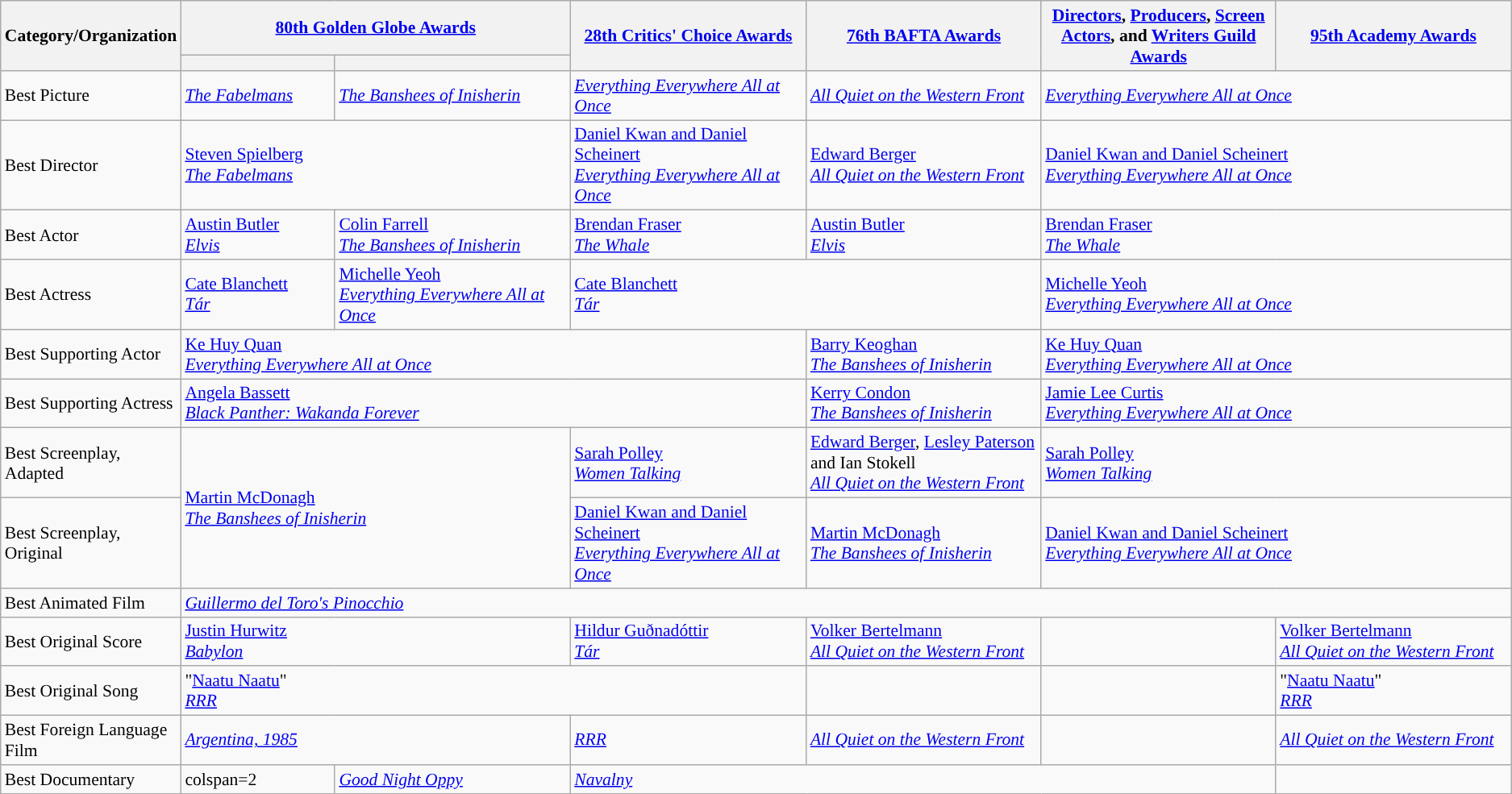<table class="wikitable" style="font-size: 90%;">
<tr>
<th rowspan="2" style="width:20px;">Category/Organization</th>
<th colspan="2" style="width:250px;"><a href='#'>80th Golden Globe Awards</a><br></th>
<th rowspan="2" style="width:250px;"><a href='#'>28th Critics' Choice Awards</a><br></th>
<th rowspan="2" style="width:250px;"><a href='#'>76th BAFTA Awards</a><br></th>
<th rowspan="2" style="width:250px;"><a href='#'>Directors</a>, <a href='#'>Producers</a>, <a href='#'>Screen Actors</a>, and <a href='#'>Writers Guild Awards</a><br></th>
<th rowspan="2" style="width:250px;"><a href='#'>95th Academy Awards</a><br></th>
</tr>
<tr>
<th width=150></th>
<th style="width:250px;"></th>
</tr>
<tr>
<td>Best Picture</td>
<td><em><a href='#'>The Fabelmans</a></em></td>
<td><em><a href='#'>The Banshees of Inisherin</a></em></td>
<td><em><a href='#'>Everything Everywhere All at Once</a></em></td>
<td><em><a href='#'>All Quiet on the Western Front</a></em></td>
<td colspan="3"><em><a href='#'>Everything Everywhere All at Once</a></em></td>
</tr>
<tr>
<td>Best Director</td>
<td colspan="2"><a href='#'>Steven Spielberg</a><br><em><a href='#'>The Fabelmans</a></em></td>
<td><a href='#'>Daniel Kwan and Daniel Scheinert</a><br><em><a href='#'>Everything Everywhere All at Once</a></em></td>
<td><a href='#'>Edward Berger</a><br><em><a href='#'>All Quiet on the Western Front</a></em></td>
<td colspan="3"><a href='#'>Daniel Kwan and Daniel Scheinert</a><br><em><a href='#'>Everything Everywhere All at Once</a></em></td>
</tr>
<tr>
<td>Best Actor</td>
<td><a href='#'>Austin Butler</a><br><em><a href='#'>Elvis</a></em></td>
<td><a href='#'>Colin Farrell</a><br><em><a href='#'>The Banshees of Inisherin</a></em></td>
<td><a href='#'>Brendan Fraser</a><br><em><a href='#'>The Whale</a></em></td>
<td><a href='#'>Austin Butler</a><br><em><a href='#'>Elvis</a></em></td>
<td colspan="3"><a href='#'>Brendan Fraser</a><br><em><a href='#'>The Whale</a></em></td>
</tr>
<tr>
<td>Best Actress</td>
<td><a href='#'>Cate Blanchett</a><br><em><a href='#'>Tár</a></em></td>
<td><a href='#'>Michelle Yeoh</a><br><em><a href='#'>Everything Everywhere All at Once</a></em></td>
<td colspan="2"><a href='#'>Cate Blanchett</a><br><em><a href='#'>Tár</a></em></td>
<td colspan="3"><a href='#'>Michelle Yeoh</a><br><em><a href='#'>Everything Everywhere All at Once</a></em></td>
</tr>
<tr>
<td>Best Supporting Actor</td>
<td colspan="3"><a href='#'>Ke Huy Quan</a><br><em><a href='#'>Everything Everywhere All at Once</a></em></td>
<td><a href='#'>Barry Keoghan</a><br><em><a href='#'>The Banshees of Inisherin</a></em></td>
<td colspan="2"><a href='#'>Ke Huy Quan</a><br><em><a href='#'>Everything Everywhere All at Once</a></em></td>
</tr>
<tr>
<td>Best Supporting Actress</td>
<td colspan="3"><a href='#'>Angela Bassett</a><br><em><a href='#'>Black Panther: Wakanda Forever</a></em></td>
<td><a href='#'>Kerry Condon</a><br><em><a href='#'>The Banshees of Inisherin</a></em></td>
<td colspan="2"><a href='#'>Jamie Lee Curtis</a><br><em><a href='#'>Everything Everywhere All at Once</a></em></td>
</tr>
<tr>
<td>Best Screenplay, Adapted</td>
<td colspan=2 rowspan=2><a href='#'>Martin McDonagh</a><br><em><a href='#'>The Banshees of Inisherin</a></em></td>
<td><a href='#'>Sarah Polley</a><br><em><a href='#'>Women Talking</a></em></td>
<td><a href='#'>Edward Berger</a>, <a href='#'>Lesley Paterson</a> and Ian Stokell<br><em><a href='#'>All Quiet on the Western Front</a></em></td>
<td colspan=3><a href='#'>Sarah Polley</a><br><em><a href='#'>Women Talking</a></em></td>
</tr>
<tr>
<td>Best Screenplay, Original</td>
<td><a href='#'>Daniel Kwan and Daniel Scheinert</a><br><em><a href='#'>Everything Everywhere All at Once</a></em></td>
<td><a href='#'>Martin McDonagh</a><br><em><a href='#'>The Banshees of Inisherin</a></em></td>
<td colspan=2><a href='#'>Daniel Kwan and Daniel Scheinert</a><br><em><a href='#'>Everything Everywhere All at Once</a></em></td>
</tr>
<tr>
<td>Best Animated Film</td>
<td colspan="6"><em><a href='#'>Guillermo del Toro's Pinocchio</a></em></td>
</tr>
<tr>
<td>Best Original Score</td>
<td colspan="2"><a href='#'>Justin Hurwitz</a><br><em><a href='#'>Babylon</a></em></td>
<td><a href='#'>Hildur Guðnadóttir</a><br><em><a href='#'>Tár</a></em></td>
<td><a href='#'>Volker Bertelmann</a><br><em><a href='#'>All Quiet on the Western Front</a></em></td>
<td></td>
<td><a href='#'>Volker Bertelmann</a><br><em><a href='#'>All Quiet on the Western Front</a></em></td>
</tr>
<tr>
<td>Best Original Song</td>
<td colspan="3">"<a href='#'>Naatu Naatu</a>"<br><em><a href='#'>RRR</a></em></td>
<td></td>
<td></td>
<td colspan="2">"<a href='#'>Naatu Naatu</a>"<br><em><a href='#'>RRR</a></em></td>
</tr>
<tr>
<td>Best Foreign Language Film</td>
<td colspan="2"><em><a href='#'>Argentina, 1985</a></em></td>
<td><em><a href='#'>RRR</a></em></td>
<td><em><a href='#'>All Quiet on the Western Front</a></em></td>
<td></td>
<td><em><a href='#'>All Quiet on the Western Front</a></em></td>
</tr>
<tr>
<td>Best Documentary</td>
<td>colspan=2 </td>
<td><em><a href='#'>Good Night Oppy</a></em></td>
<td colspan="3"><em><a href='#'>Navalny</a></em></td>
</tr>
</table>
